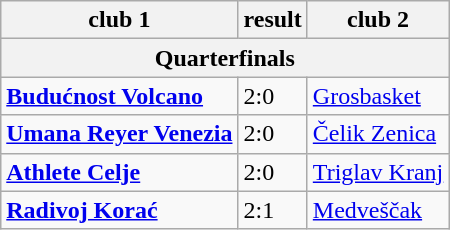<table class="wikitable">
<tr>
<th>club 1</th>
<th>result</th>
<th>club 2</th>
</tr>
<tr>
<th colspan="3">Quarterfinals</th>
</tr>
<tr>
<td> <strong><a href='#'>Budućnost Volcano</a></strong></td>
<td>2:0</td>
<td> <a href='#'>Grosbasket</a></td>
</tr>
<tr>
<td> <strong><a href='#'>Umana Reyer Venezia</a></strong></td>
<td>2:0</td>
<td> <a href='#'>Čelik Zenica</a></td>
</tr>
<tr>
<td> <strong><a href='#'>Athlete Celje</a></strong></td>
<td>2:0</td>
<td> <a href='#'>Triglav Kranj</a></td>
</tr>
<tr>
<td> <strong><a href='#'>Radivoj Korać</a></strong></td>
<td>2:1</td>
<td> <a href='#'>Medveščak</a></td>
</tr>
</table>
